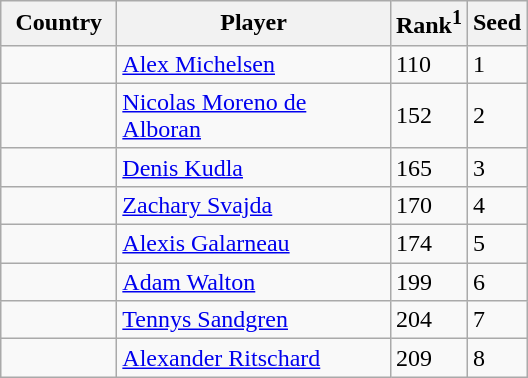<table class="sortable wikitable">
<tr>
<th width="70">Country</th>
<th width="175">Player</th>
<th>Rank<sup>1</sup></th>
<th>Seed</th>
</tr>
<tr>
<td></td>
<td><a href='#'>Alex Michelsen</a></td>
<td>110</td>
<td>1</td>
</tr>
<tr>
<td></td>
<td><a href='#'>Nicolas Moreno de Alboran</a></td>
<td>152</td>
<td>2</td>
</tr>
<tr>
<td></td>
<td><a href='#'>Denis Kudla</a></td>
<td>165</td>
<td>3</td>
</tr>
<tr>
<td></td>
<td><a href='#'>Zachary Svajda</a></td>
<td>170</td>
<td>4</td>
</tr>
<tr>
<td></td>
<td><a href='#'>Alexis Galarneau</a></td>
<td>174</td>
<td>5</td>
</tr>
<tr>
<td></td>
<td><a href='#'>Adam Walton</a></td>
<td>199</td>
<td>6</td>
</tr>
<tr>
<td></td>
<td><a href='#'>Tennys Sandgren</a></td>
<td>204</td>
<td>7</td>
</tr>
<tr>
<td></td>
<td><a href='#'>Alexander Ritschard</a></td>
<td>209</td>
<td>8</td>
</tr>
</table>
